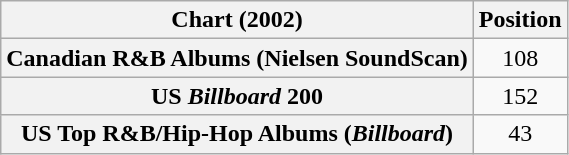<table class="wikitable sortable plainrowheaders">
<tr>
<th>Chart (2002)</th>
<th>Position</th>
</tr>
<tr>
<th scope="row">Canadian R&B Albums (Nielsen SoundScan)</th>
<td style="text-align:center;">108</td>
</tr>
<tr>
<th Scope="row">US <em>Billboard</em> 200</th>
<td style="text-align:center">152</td>
</tr>
<tr>
<th Scope="row">US Top R&B/Hip-Hop Albums (<em>Billboard</em>)</th>
<td style="text-align:center">43</td>
</tr>
</table>
